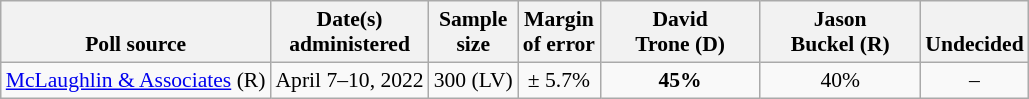<table class="wikitable" style="font-size:90%;text-align:center;">
<tr valign=bottom>
<th>Poll source</th>
<th>Date(s)<br>administered</th>
<th>Sample<br>size</th>
<th>Margin<br>of error</th>
<th style="width:100px;">David<br>Trone (D)</th>
<th style="width:100px;">Jason<br>Buckel (R)</th>
<th>Undecided</th>
</tr>
<tr>
<td style="text-align:left;"><a href='#'>McLaughlin & Associates</a> (R)</td>
<td>April 7–10, 2022</td>
<td>300 (LV)</td>
<td>± 5.7%</td>
<td><strong>45%</strong></td>
<td>40%</td>
<td>–</td>
</tr>
</table>
